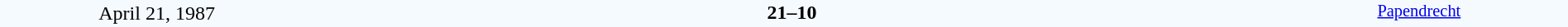<table style="width: 100%; background:#F5FAFF;" cellspacing="0">
<tr>
<td align=center rowspan=3 width=20%>April 21, 1987<br></td>
</tr>
<tr>
<td width=24% align=right></td>
<td align=center width=13%><strong>21–10</strong></td>
<td width=24%></td>
<td style=font-size:85% rowspan=3 valign=top align=center><a href='#'>Papendrecht</a></td>
</tr>
<tr style=font-size:85%>
<td align=right></td>
<td align=center></td>
<td></td>
</tr>
</table>
